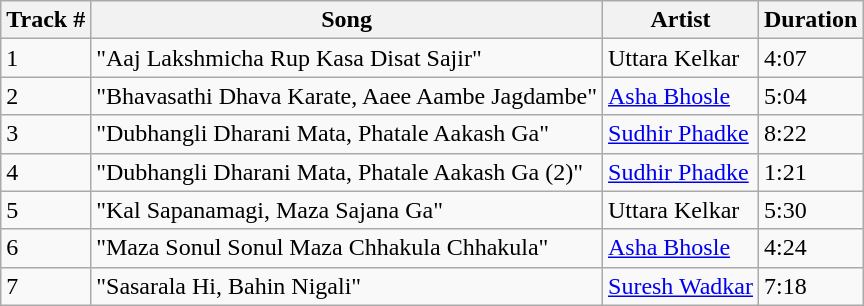<table class="wikitable">
<tr>
<th>Track #</th>
<th>Song</th>
<th>Artist</th>
<th>Duration</th>
</tr>
<tr>
<td>1</td>
<td>"Aaj Lakshmicha Rup Kasa Disat Sajir"</td>
<td>Uttara Kelkar</td>
<td>4:07</td>
</tr>
<tr>
<td>2</td>
<td>"Bhavasathi Dhava Karate, Aaee Aambe Jagdambe"</td>
<td><a href='#'>Asha Bhosle</a></td>
<td>5:04</td>
</tr>
<tr>
<td>3</td>
<td>"Dubhangli Dharani Mata, Phatale Aakash Ga"</td>
<td><a href='#'>Sudhir Phadke</a></td>
<td>8:22</td>
</tr>
<tr>
<td>4</td>
<td>"Dubhangli Dharani Mata, Phatale Aakash Ga (2)"</td>
<td><a href='#'>Sudhir Phadke</a></td>
<td>1:21</td>
</tr>
<tr>
<td>5</td>
<td>"Kal Sapanamagi, Maza Sajana Ga"</td>
<td>Uttara Kelkar</td>
<td>5:30</td>
</tr>
<tr>
<td>6</td>
<td>"Maza Sonul Sonul Maza Chhakula Chhakula"</td>
<td><a href='#'>Asha Bhosle</a></td>
<td>4:24</td>
</tr>
<tr>
<td>7</td>
<td>"Sasarala Hi, Bahin Nigali"</td>
<td><a href='#'>Suresh Wadkar</a></td>
<td>7:18</td>
</tr>
</table>
